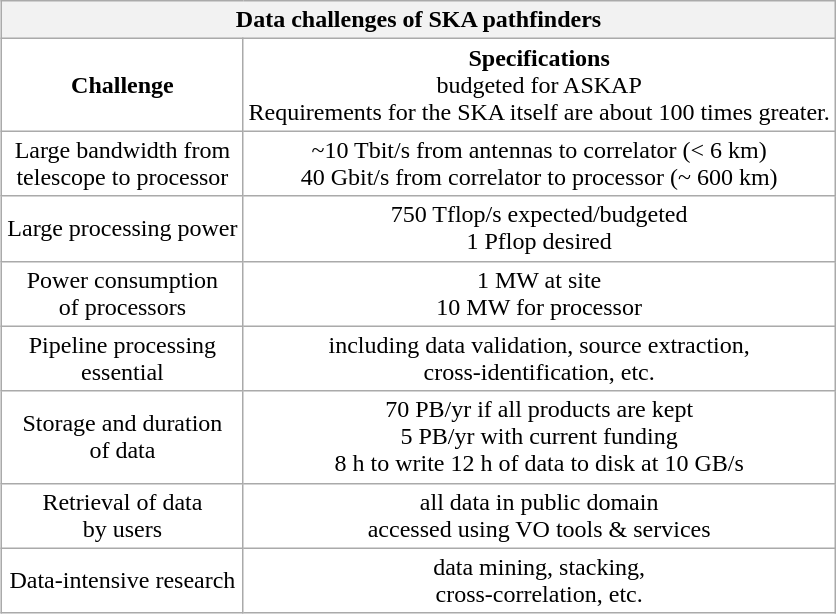<table class="mw-collapsible mw-collapsed wikitable" align="right">
<tr bgcolor=#FFFFFF>
<th colspan=5 bgcolor=#EFEFEF align=center>Data challenges of SKA pathfinders</th>
</tr>
<tr bgcolor=#FFFFFF>
<td align=center><strong>Challenge</strong></td>
<td align=center><strong>Specifications</strong><br>budgeted for ASKAP<br>Requirements for the SKA itself are about 100 times greater.</td>
</tr>
<tr bgcolor=#FFFFFF>
<td align=center>Large bandwidth from<br>telescope to processor</td>
<td align=center>~10 Tbit/s from antennas to correlator (< 6 km)<br>40 Gbit/s from correlator to processor (~ 600 km)</td>
</tr>
<tr bgcolor=#FFFFFF>
<td align=center>Large processing power</td>
<td align=center>750 Tflop/s expected/budgeted<br>1 Pflop desired</td>
</tr>
<tr bgcolor=#FFFFFF>
<td align=center>Power consumption<br>of processors</td>
<td align=center>1 MW at site<br>10 MW for processor</td>
</tr>
<tr bgcolor=#FFFFFF>
<td align=center>Pipeline processing<br>essential</td>
<td align=center>including data validation, source extraction,<br>cross-identification, etc.</td>
</tr>
<tr bgcolor=#FFFFFF>
<td align=center>Storage and duration<br>of data</td>
<td align=center>70 PB/yr if all products are kept<br>5 PB/yr with current funding<br>8 h to write 12 h of data to disk at 10 GB/s</td>
</tr>
<tr bgcolor=#FFFFFF>
<td align=center>Retrieval of data<br>by users</td>
<td align=center>all data in public domain<br>accessed using VO tools & services</td>
</tr>
<tr bgcolor=#FFFFFF>
<td align=center>Data-intensive research</td>
<td align=center>data mining, stacking,<br>cross-correlation, etc.</td>
</tr>
</table>
